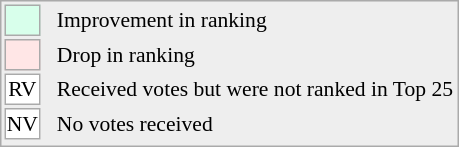<table align=right style="font-size:90%; border:1px solid #aaaaaa; white-space:nowrap; background:#eeeeee;">
<tr>
<td style="background:#d8ffeb; width:20px; border:1px solid #aaaaaa;"> </td>
<td rowspan=5> </td>
<td>Improvement in ranking</td>
</tr>
<tr>
<td style="background:#ffe6e6; width:20px; border:1px solid #aaaaaa;"> </td>
<td>Drop in ranking</td>
</tr>
<tr>
<td align=center style="width:20px; border:1px solid #aaaaaa; background:white;">RV</td>
<td>Received votes but were not ranked in Top 25</td>
</tr>
<tr>
<td align=center style="width:20px; border:1px solid #aaaaaa; background:white;">NV</td>
<td>No votes received</td>
</tr>
<tr>
</tr>
</table>
